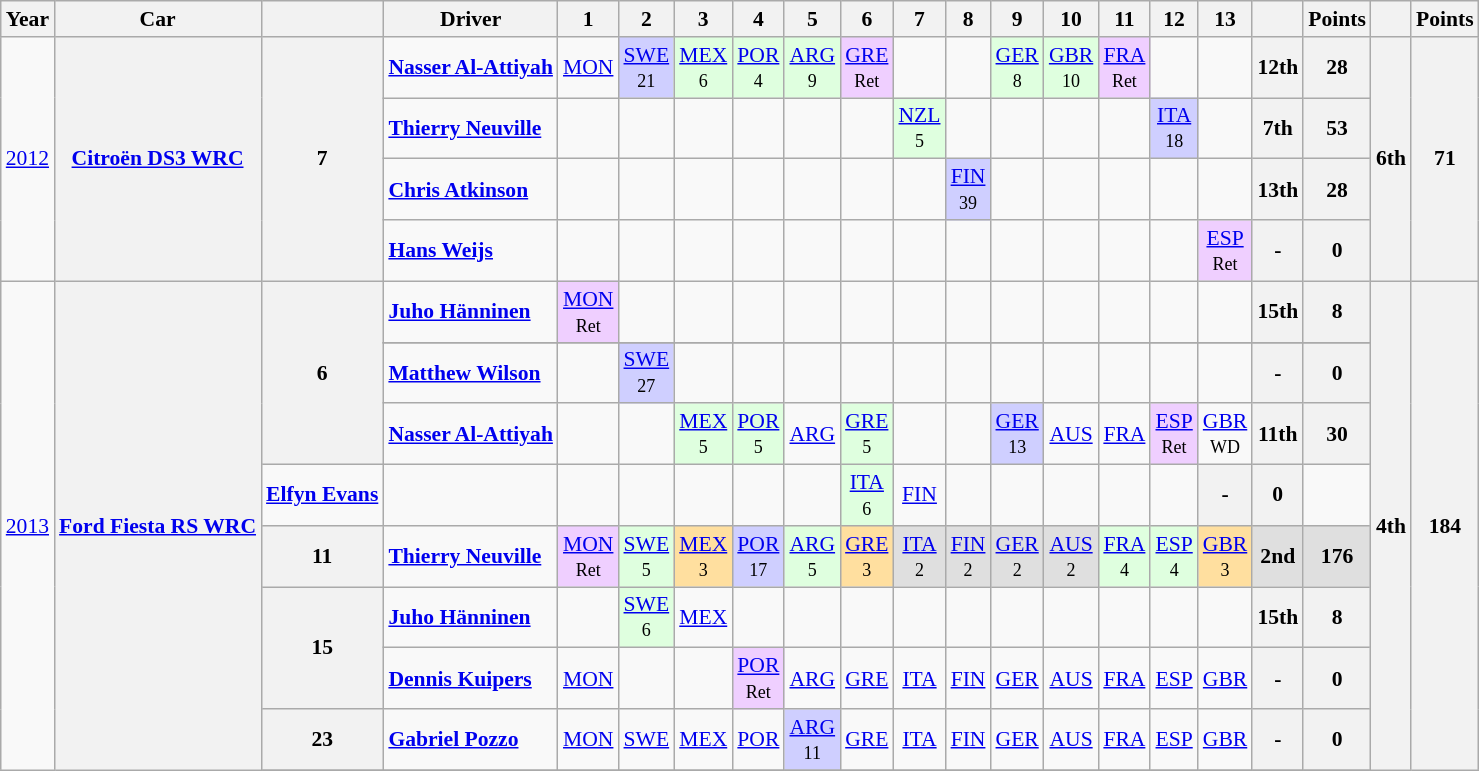<table class="wikitable" style="text-align:center; font-size:90%">
<tr>
<th>Year</th>
<th>Car</th>
<th></th>
<th>Driver</th>
<th>1</th>
<th>2</th>
<th>3</th>
<th>4</th>
<th>5</th>
<th>6</th>
<th>7</th>
<th>8</th>
<th>9</th>
<th>10</th>
<th>11</th>
<th>12</th>
<th>13</th>
<th></th>
<th>Points</th>
<th></th>
<th>Points</th>
</tr>
<tr>
<td rowspan=4><a href='#'>2012</a></td>
<th rowspan=4><a href='#'>Citroën DS3 WRC</a></th>
<th rowspan=4>7</th>
<td align="left"> <strong><a href='#'>Nasser Al-Attiyah</a></strong></td>
<td><a href='#'>MON</a></td>
<td style="background:#CFCFFF;"><a href='#'>SWE</a><br><small>21</small></td>
<td style="background:#DFFFDF;"><a href='#'>MEX</a><br><small>6</small></td>
<td style="background:#DFFFDF;"><a href='#'>POR</a><br><small>4</small></td>
<td style="background:#DFFFDF;"><a href='#'>ARG</a><br><small>9</small></td>
<td style="background:#EFCFFF;"><a href='#'>GRE</a><br><small>Ret</small></td>
<td></td>
<td></td>
<td style="background:#DFFFDF;"><a href='#'>GER</a><br><small>8</small></td>
<td style="background:#DFFFDF;"><a href='#'>GBR</a><br><small>10</small></td>
<td style="background:#EFCFFF;"><a href='#'>FRA</a><br><small>Ret</small></td>
<td></td>
<td></td>
<th>12th</th>
<th>28</th>
<th rowspan=4>6th</th>
<th rowspan=4>71</th>
</tr>
<tr>
<td align="left"> <strong><a href='#'>Thierry Neuville</a></strong></td>
<td></td>
<td></td>
<td></td>
<td></td>
<td></td>
<td></td>
<td style="background:#DFFFDF;"><a href='#'>NZL</a><br><small>5</small></td>
<td></td>
<td></td>
<td></td>
<td></td>
<td style="background:#CFCFFF;"><a href='#'>ITA</a><br><small>18</small></td>
<td></td>
<th>7th</th>
<th>53</th>
</tr>
<tr>
<td align="left"> <strong><a href='#'>Chris Atkinson</a></strong></td>
<td></td>
<td></td>
<td></td>
<td></td>
<td></td>
<td></td>
<td></td>
<td style="background:#CFCFFF;"><a href='#'>FIN</a><br><small>39</small></td>
<td></td>
<td></td>
<td></td>
<td></td>
<td></td>
<th>13th</th>
<th>28</th>
</tr>
<tr>
<td align="left"> <strong><a href='#'>Hans Weijs</a></strong></td>
<td></td>
<td></td>
<td></td>
<td></td>
<td></td>
<td></td>
<td></td>
<td></td>
<td></td>
<td></td>
<td></td>
<td></td>
<td style="background:#EFCFFF;"><a href='#'>ESP</a><br><small>Ret</small></td>
<th>-</th>
<th>0</th>
</tr>
<tr>
<td rowspan=10><a href='#'>2013</a></td>
<th rowspan=10><a href='#'>Ford Fiesta RS WRC</a></th>
<th rowspan=4>6</th>
<td align="left"> <strong><a href='#'>Juho Hänninen</a></strong></td>
<td style="background:#EFCFFF;"><a href='#'>MON</a><br><small>Ret</small></td>
<td></td>
<td></td>
<td></td>
<td></td>
<td></td>
<td></td>
<td></td>
<td></td>
<td></td>
<td></td>
<td></td>
<td></td>
<th>15th</th>
<th>8</th>
<th rowspan=10>4th</th>
<th rowspan=10>184</th>
</tr>
<tr>
</tr>
<tr>
<td align="left"> <strong><a href='#'>Matthew Wilson</a></strong></td>
<td></td>
<td style="background:#CFCFFF;"><a href='#'>SWE</a><br><small>27</small></td>
<td></td>
<td></td>
<td></td>
<td></td>
<td></td>
<td></td>
<td></td>
<td></td>
<td></td>
<td></td>
<td></td>
<th>-</th>
<th>0</th>
</tr>
<tr>
<td align="left"> <strong><a href='#'>Nasser Al-Attiyah</a></strong></td>
<td></td>
<td></td>
<td style="background:#DFFFDF;"><a href='#'>MEX</a><br><small>5</small></td>
<td style="background:#DFFFDF;"><a href='#'>POR</a><br><small>5</small></td>
<td><a href='#'>ARG</a></td>
<td style="background:#DFFFDF;"><a href='#'>GRE</a><br><small>5</small></td>
<td></td>
<td></td>
<td style="background:#CFCFFF;"><a href='#'>GER</a><br><small>13</small></td>
<td><a href='#'>AUS</a></td>
<td><a href='#'>FRA</a></td>
<td style="background:#EFCFFF;"><a href='#'>ESP</a><br><small>Ret</small></td>
<td><a href='#'>GBR</a><br><small>WD</small></td>
<th>11th</th>
<th>30</th>
</tr>
<tr>
<td align="left"> <strong><a href='#'>Elfyn Evans</a></strong></td>
<td></td>
<td></td>
<td></td>
<td></td>
<td></td>
<td></td>
<td style="background:#DFFFDF;"><a href='#'>ITA</a><br><small>6</small></td>
<td><a href='#'>FIN</a></td>
<td></td>
<td></td>
<td></td>
<td></td>
<td></td>
<th>-</th>
<th>0</th>
</tr>
<tr>
<th>11</th>
<td align="left"> <strong><a href='#'>Thierry Neuville</a></strong></td>
<td style="background:#EFCFFF;"><a href='#'>MON</a><br><small>Ret</small></td>
<td style="background:#DFFFDF;"><a href='#'>SWE</a><br><small>5</small></td>
<td style="background:#FFDF9F;"><a href='#'>MEX</a><br><small>3</small></td>
<td style="background:#CFCFFF;"><a href='#'>POR</a><br><small>17</small></td>
<td style="background:#DFFFDF;"><a href='#'>ARG</a><br><small>5</small></td>
<td style="background:#FFDF9F;"><a href='#'>GRE</a><br><small>3</small></td>
<td style="background:#DFDFDF;"><a href='#'>ITA</a><br><small>2</small></td>
<td style="background:#DFDFDF;"><a href='#'>FIN</a><br><small>2</small></td>
<td style="background:#DFDFDF;"><a href='#'>GER</a><br><small>2</small></td>
<td style="background:#DFDFDF;"><a href='#'>AUS</a><br><small>2</small></td>
<td style="background:#DFFFDF;"><a href='#'>FRA</a><br><small>4</small></td>
<td style="background:#DFFFDF;"><a href='#'>ESP</a><br><small>4</small></td>
<td style="background:#FFDF9F;"><a href='#'>GBR</a><br><small>3</small></td>
<td style="background:#DFDFDF;"><strong>2nd</strong></td>
<td style="background:#DFDFDF;"><strong>176</strong></td>
</tr>
<tr>
<th rowspan=2>15</th>
<td align="left"> <strong><a href='#'>Juho Hänninen</a></strong></td>
<td></td>
<td style="background:#DFFFDF;"><a href='#'>SWE</a><br><small>6</small></td>
<td><a href='#'>MEX</a></td>
<td></td>
<td></td>
<td></td>
<td></td>
<td></td>
<td></td>
<td></td>
<td></td>
<td></td>
<td></td>
<th>15th</th>
<th>8</th>
</tr>
<tr>
<td align="left"> <strong><a href='#'>Dennis Kuipers</a></strong></td>
<td><a href='#'>MON</a></td>
<td></td>
<td></td>
<td style="background:#EFCFFF;"><a href='#'>POR</a><br><small>Ret</small></td>
<td><a href='#'>ARG</a></td>
<td><a href='#'>GRE</a></td>
<td><a href='#'>ITA</a></td>
<td><a href='#'>FIN</a></td>
<td><a href='#'>GER</a></td>
<td><a href='#'>AUS</a></td>
<td><a href='#'>FRA</a></td>
<td><a href='#'>ESP</a></td>
<td><a href='#'>GBR</a></td>
<th>-</th>
<th>0</th>
</tr>
<tr>
<th>23</th>
<td align="left"> <strong><a href='#'>Gabriel Pozzo</a></strong></td>
<td><a href='#'>MON</a></td>
<td><a href='#'>SWE</a></td>
<td><a href='#'>MEX</a></td>
<td><a href='#'>POR</a></td>
<td style="background:#CFCFFF;"><a href='#'>ARG</a><br><small>11</small></td>
<td><a href='#'>GRE</a></td>
<td><a href='#'>ITA</a></td>
<td><a href='#'>FIN</a></td>
<td><a href='#'>GER</a></td>
<td><a href='#'>AUS</a></td>
<td><a href='#'>FRA</a></td>
<td><a href='#'>ESP</a></td>
<td><a href='#'>GBR</a></td>
<th>-</th>
<th>0</th>
</tr>
<tr>
</tr>
</table>
